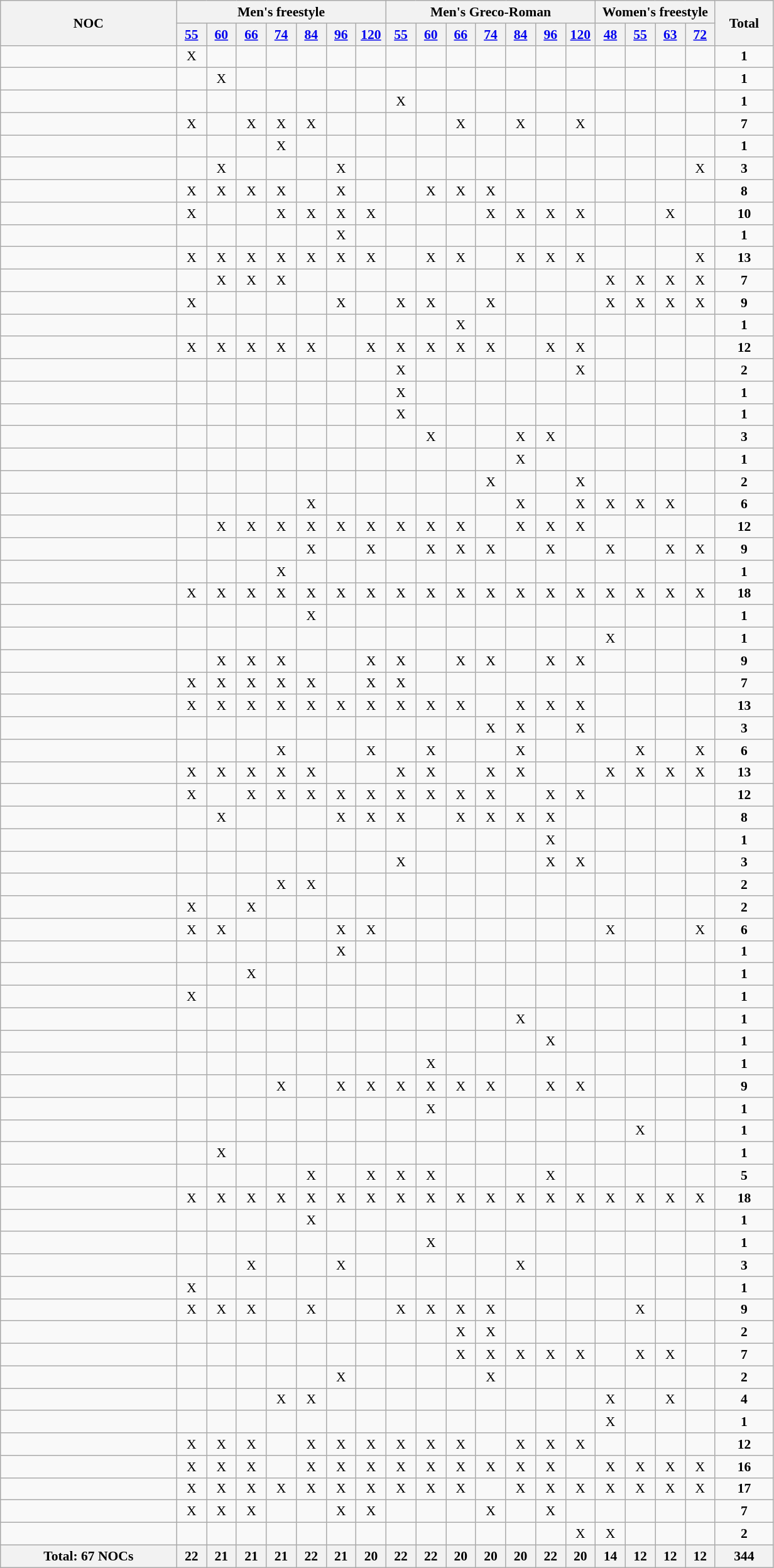<table class="wikitable" style="text-align:center; font-size:90%">
<tr>
<th rowspan="2" width=180 align="left">NOC</th>
<th colspan="7">Men's freestyle</th>
<th colspan="7">Men's Greco-Roman</th>
<th colspan=4>Women's freestyle</th>
<th ! width=55 rowspan="2">Total</th>
</tr>
<tr>
<th width=25><a href='#'>55</a></th>
<th width=25><a href='#'>60</a></th>
<th width=25><a href='#'>66</a></th>
<th width=25><a href='#'>74</a></th>
<th width=25><a href='#'>84</a></th>
<th width=25><a href='#'>96</a></th>
<th width=25><a href='#'>120</a></th>
<th width=25><a href='#'>55</a></th>
<th width=25><a href='#'>60</a></th>
<th width=25><a href='#'>66</a></th>
<th width=25><a href='#'>74</a></th>
<th width=25><a href='#'>84</a></th>
<th width=25><a href='#'>96</a></th>
<th width=25><a href='#'>120</a></th>
<th width=25><a href='#'>48</a></th>
<th width=25><a href='#'>55</a></th>
<th width=25><a href='#'>63</a></th>
<th width=25><a href='#'>72</a></th>
</tr>
<tr>
<td align=left></td>
<td>X</td>
<td></td>
<td></td>
<td></td>
<td></td>
<td></td>
<td></td>
<td></td>
<td></td>
<td></td>
<td></td>
<td></td>
<td></td>
<td></td>
<td></td>
<td></td>
<td></td>
<td></td>
<td><strong>1</strong></td>
</tr>
<tr>
<td align=left></td>
<td></td>
<td>X</td>
<td></td>
<td></td>
<td></td>
<td></td>
<td></td>
<td></td>
<td></td>
<td></td>
<td></td>
<td></td>
<td></td>
<td></td>
<td></td>
<td></td>
<td></td>
<td></td>
<td><strong>1</strong></td>
</tr>
<tr>
<td align=left></td>
<td></td>
<td></td>
<td></td>
<td></td>
<td></td>
<td></td>
<td></td>
<td>X</td>
<td></td>
<td></td>
<td></td>
<td></td>
<td></td>
<td></td>
<td></td>
<td></td>
<td></td>
<td></td>
<td><strong>1</strong></td>
</tr>
<tr>
<td align=left></td>
<td>X</td>
<td></td>
<td>X</td>
<td>X</td>
<td>X</td>
<td></td>
<td></td>
<td></td>
<td></td>
<td>X</td>
<td></td>
<td>X</td>
<td></td>
<td>X</td>
<td></td>
<td></td>
<td></td>
<td></td>
<td><strong>7</strong></td>
</tr>
<tr>
<td align=left></td>
<td></td>
<td></td>
<td></td>
<td>X</td>
<td></td>
<td></td>
<td></td>
<td></td>
<td></td>
<td></td>
<td></td>
<td></td>
<td></td>
<td></td>
<td></td>
<td></td>
<td></td>
<td></td>
<td><strong>1</strong></td>
</tr>
<tr>
<td align=left></td>
<td></td>
<td>X</td>
<td></td>
<td></td>
<td></td>
<td>X</td>
<td></td>
<td></td>
<td></td>
<td></td>
<td></td>
<td></td>
<td></td>
<td></td>
<td></td>
<td></td>
<td></td>
<td>X</td>
<td><strong>3</strong></td>
</tr>
<tr>
<td align=left></td>
<td>X</td>
<td>X</td>
<td>X</td>
<td>X</td>
<td></td>
<td>X</td>
<td></td>
<td></td>
<td>X</td>
<td>X</td>
<td>X</td>
<td></td>
<td></td>
<td></td>
<td></td>
<td></td>
<td></td>
<td></td>
<td><strong>8</strong></td>
</tr>
<tr>
<td align=left></td>
<td>X</td>
<td></td>
<td></td>
<td>X</td>
<td>X</td>
<td>X</td>
<td>X</td>
<td></td>
<td></td>
<td></td>
<td>X</td>
<td>X</td>
<td>X</td>
<td>X</td>
<td></td>
<td></td>
<td>X</td>
<td></td>
<td><strong>10</strong></td>
</tr>
<tr>
<td align=left></td>
<td></td>
<td></td>
<td></td>
<td></td>
<td></td>
<td>X</td>
<td></td>
<td></td>
<td></td>
<td></td>
<td></td>
<td></td>
<td></td>
<td></td>
<td></td>
<td></td>
<td></td>
<td></td>
<td><strong>1</strong></td>
</tr>
<tr>
<td align=left></td>
<td>X</td>
<td>X</td>
<td>X</td>
<td>X</td>
<td>X</td>
<td>X</td>
<td>X</td>
<td></td>
<td>X</td>
<td>X</td>
<td></td>
<td>X</td>
<td>X</td>
<td>X</td>
<td></td>
<td></td>
<td></td>
<td>X</td>
<td><strong>13</strong></td>
</tr>
<tr>
<td align=left></td>
<td></td>
<td>X</td>
<td>X</td>
<td>X</td>
<td></td>
<td></td>
<td></td>
<td></td>
<td></td>
<td></td>
<td></td>
<td></td>
<td></td>
<td></td>
<td>X</td>
<td>X</td>
<td>X</td>
<td>X</td>
<td><strong>7</strong></td>
</tr>
<tr>
<td align=left></td>
<td>X</td>
<td></td>
<td></td>
<td></td>
<td></td>
<td>X</td>
<td></td>
<td>X</td>
<td>X</td>
<td></td>
<td>X</td>
<td></td>
<td></td>
<td></td>
<td>X</td>
<td>X</td>
<td>X</td>
<td>X</td>
<td><strong>9</strong></td>
</tr>
<tr>
<td align=left></td>
<td></td>
<td></td>
<td></td>
<td></td>
<td></td>
<td></td>
<td></td>
<td></td>
<td></td>
<td>X</td>
<td></td>
<td></td>
<td></td>
<td></td>
<td></td>
<td></td>
<td></td>
<td></td>
<td><strong>1</strong></td>
</tr>
<tr>
<td align=left></td>
<td>X</td>
<td>X</td>
<td>X</td>
<td>X</td>
<td>X</td>
<td></td>
<td>X</td>
<td>X</td>
<td>X</td>
<td>X</td>
<td>X</td>
<td></td>
<td>X</td>
<td>X</td>
<td></td>
<td></td>
<td></td>
<td></td>
<td><strong>12</strong></td>
</tr>
<tr>
<td align=left></td>
<td></td>
<td></td>
<td></td>
<td></td>
<td></td>
<td></td>
<td></td>
<td>X</td>
<td></td>
<td></td>
<td></td>
<td></td>
<td></td>
<td>X</td>
<td></td>
<td></td>
<td></td>
<td></td>
<td><strong>2</strong></td>
</tr>
<tr>
<td align=left></td>
<td></td>
<td></td>
<td></td>
<td></td>
<td></td>
<td></td>
<td></td>
<td>X</td>
<td></td>
<td></td>
<td></td>
<td></td>
<td></td>
<td></td>
<td></td>
<td></td>
<td></td>
<td></td>
<td><strong>1</strong></td>
</tr>
<tr>
<td align=left></td>
<td></td>
<td></td>
<td></td>
<td></td>
<td></td>
<td></td>
<td></td>
<td>X</td>
<td></td>
<td></td>
<td></td>
<td></td>
<td></td>
<td></td>
<td></td>
<td></td>
<td></td>
<td></td>
<td><strong>1</strong></td>
</tr>
<tr>
<td align=left></td>
<td></td>
<td></td>
<td></td>
<td></td>
<td></td>
<td></td>
<td></td>
<td></td>
<td>X</td>
<td></td>
<td></td>
<td>X</td>
<td>X</td>
<td></td>
<td></td>
<td></td>
<td></td>
<td></td>
<td><strong>3</strong></td>
</tr>
<tr>
<td align=left></td>
<td></td>
<td></td>
<td></td>
<td></td>
<td></td>
<td></td>
<td></td>
<td></td>
<td></td>
<td></td>
<td></td>
<td>X</td>
<td></td>
<td></td>
<td></td>
<td></td>
<td></td>
<td></td>
<td><strong>1</strong></td>
</tr>
<tr>
<td align=left></td>
<td></td>
<td></td>
<td></td>
<td></td>
<td></td>
<td></td>
<td></td>
<td></td>
<td></td>
<td></td>
<td>X</td>
<td></td>
<td></td>
<td>X</td>
<td></td>
<td></td>
<td></td>
<td></td>
<td><strong>2</strong></td>
</tr>
<tr>
<td align=left></td>
<td></td>
<td></td>
<td></td>
<td></td>
<td>X</td>
<td></td>
<td></td>
<td></td>
<td></td>
<td></td>
<td></td>
<td>X</td>
<td></td>
<td>X</td>
<td>X</td>
<td>X</td>
<td>X</td>
<td></td>
<td><strong>6</strong></td>
</tr>
<tr>
<td align=left></td>
<td></td>
<td>X</td>
<td>X</td>
<td>X</td>
<td>X</td>
<td>X</td>
<td>X</td>
<td>X</td>
<td>X</td>
<td>X</td>
<td></td>
<td>X</td>
<td>X</td>
<td>X</td>
<td></td>
<td></td>
<td></td>
<td></td>
<td><strong>12</strong></td>
</tr>
<tr>
<td align=left></td>
<td></td>
<td></td>
<td></td>
<td></td>
<td>X</td>
<td></td>
<td>X</td>
<td></td>
<td>X</td>
<td>X</td>
<td>X</td>
<td></td>
<td>X</td>
<td></td>
<td>X</td>
<td></td>
<td>X</td>
<td>X</td>
<td><strong>9</strong></td>
</tr>
<tr>
<td align=left></td>
<td></td>
<td></td>
<td></td>
<td>X</td>
<td></td>
<td></td>
<td></td>
<td></td>
<td></td>
<td></td>
<td></td>
<td></td>
<td></td>
<td></td>
<td></td>
<td></td>
<td></td>
<td></td>
<td><strong>1</strong></td>
</tr>
<tr>
<td align=left></td>
<td>X</td>
<td>X</td>
<td>X</td>
<td>X</td>
<td>X</td>
<td>X</td>
<td>X</td>
<td>X</td>
<td>X</td>
<td>X</td>
<td>X</td>
<td>X</td>
<td>X</td>
<td>X</td>
<td>X</td>
<td>X</td>
<td>X</td>
<td>X</td>
<td><strong>18</strong></td>
</tr>
<tr>
<td align=left></td>
<td></td>
<td></td>
<td></td>
<td></td>
<td>X</td>
<td></td>
<td></td>
<td></td>
<td></td>
<td></td>
<td></td>
<td></td>
<td></td>
<td></td>
<td></td>
<td></td>
<td></td>
<td></td>
<td><strong>1</strong></td>
</tr>
<tr>
<td align=left></td>
<td></td>
<td></td>
<td></td>
<td></td>
<td></td>
<td></td>
<td></td>
<td></td>
<td></td>
<td></td>
<td></td>
<td></td>
<td></td>
<td></td>
<td>X</td>
<td></td>
<td></td>
<td></td>
<td><strong>1</strong></td>
</tr>
<tr>
<td align=left></td>
<td></td>
<td>X</td>
<td>X</td>
<td>X</td>
<td></td>
<td></td>
<td>X</td>
<td>X</td>
<td></td>
<td>X</td>
<td>X</td>
<td></td>
<td>X</td>
<td>X</td>
<td></td>
<td></td>
<td></td>
<td></td>
<td><strong>9</strong></td>
</tr>
<tr>
<td align=left></td>
<td>X</td>
<td>X</td>
<td>X</td>
<td>X</td>
<td>X</td>
<td></td>
<td>X</td>
<td>X</td>
<td></td>
<td></td>
<td></td>
<td></td>
<td></td>
<td></td>
<td></td>
<td></td>
<td></td>
<td></td>
<td><strong>7</strong></td>
</tr>
<tr>
<td align=left></td>
<td>X</td>
<td>X</td>
<td>X</td>
<td>X</td>
<td>X</td>
<td>X</td>
<td>X</td>
<td>X</td>
<td>X</td>
<td>X</td>
<td></td>
<td>X</td>
<td>X</td>
<td>X</td>
<td></td>
<td></td>
<td></td>
<td></td>
<td><strong>13</strong></td>
</tr>
<tr>
<td align=left></td>
<td></td>
<td></td>
<td></td>
<td></td>
<td></td>
<td></td>
<td></td>
<td></td>
<td></td>
<td></td>
<td>X</td>
<td>X</td>
<td></td>
<td>X</td>
<td></td>
<td></td>
<td></td>
<td></td>
<td><strong>3</strong></td>
</tr>
<tr>
<td align=left></td>
<td></td>
<td></td>
<td></td>
<td>X</td>
<td></td>
<td></td>
<td>X</td>
<td></td>
<td>X</td>
<td></td>
<td></td>
<td>X</td>
<td></td>
<td></td>
<td></td>
<td>X</td>
<td></td>
<td>X</td>
<td><strong>6</strong></td>
</tr>
<tr>
<td align=left></td>
<td>X</td>
<td>X</td>
<td>X</td>
<td>X</td>
<td>X</td>
<td></td>
<td></td>
<td>X</td>
<td>X</td>
<td></td>
<td>X</td>
<td>X</td>
<td></td>
<td></td>
<td>X</td>
<td>X</td>
<td>X</td>
<td>X</td>
<td><strong>13</strong></td>
</tr>
<tr>
<td align=left></td>
<td>X</td>
<td></td>
<td>X</td>
<td>X</td>
<td>X</td>
<td>X</td>
<td>X</td>
<td>X</td>
<td>X</td>
<td>X</td>
<td>X</td>
<td></td>
<td>X</td>
<td>X</td>
<td></td>
<td></td>
<td></td>
<td></td>
<td><strong>12</strong></td>
</tr>
<tr>
<td align=left></td>
<td></td>
<td>X</td>
<td></td>
<td></td>
<td></td>
<td>X</td>
<td>X</td>
<td>X</td>
<td></td>
<td>X</td>
<td>X</td>
<td>X</td>
<td>X</td>
<td></td>
<td></td>
<td></td>
<td></td>
<td></td>
<td><strong>8</strong></td>
</tr>
<tr>
<td align=left></td>
<td></td>
<td></td>
<td></td>
<td></td>
<td></td>
<td></td>
<td></td>
<td></td>
<td></td>
<td></td>
<td></td>
<td></td>
<td>X</td>
<td></td>
<td></td>
<td></td>
<td></td>
<td></td>
<td><strong>1</strong></td>
</tr>
<tr>
<td align=left></td>
<td></td>
<td></td>
<td></td>
<td></td>
<td></td>
<td></td>
<td></td>
<td>X</td>
<td></td>
<td></td>
<td></td>
<td></td>
<td>X</td>
<td>X</td>
<td></td>
<td></td>
<td></td>
<td></td>
<td><strong>3</strong></td>
</tr>
<tr>
<td align=left></td>
<td></td>
<td></td>
<td></td>
<td>X</td>
<td>X</td>
<td></td>
<td></td>
<td></td>
<td></td>
<td></td>
<td></td>
<td></td>
<td></td>
<td></td>
<td></td>
<td></td>
<td></td>
<td></td>
<td><strong>2</strong></td>
</tr>
<tr>
<td align=left></td>
<td>X</td>
<td></td>
<td>X</td>
<td></td>
<td></td>
<td></td>
<td></td>
<td></td>
<td></td>
<td></td>
<td></td>
<td></td>
<td></td>
<td></td>
<td></td>
<td></td>
<td></td>
<td></td>
<td><strong>2</strong></td>
</tr>
<tr>
<td align=left></td>
<td>X</td>
<td>X</td>
<td></td>
<td></td>
<td></td>
<td>X</td>
<td>X</td>
<td></td>
<td></td>
<td></td>
<td></td>
<td></td>
<td></td>
<td></td>
<td>X</td>
<td></td>
<td></td>
<td>X</td>
<td><strong>6</strong></td>
</tr>
<tr>
<td align=left></td>
<td></td>
<td></td>
<td></td>
<td></td>
<td></td>
<td>X</td>
<td></td>
<td></td>
<td></td>
<td></td>
<td></td>
<td></td>
<td></td>
<td></td>
<td></td>
<td></td>
<td></td>
<td></td>
<td><strong>1</strong></td>
</tr>
<tr>
<td align=left></td>
<td></td>
<td></td>
<td>X</td>
<td></td>
<td></td>
<td></td>
<td></td>
<td></td>
<td></td>
<td></td>
<td></td>
<td></td>
<td></td>
<td></td>
<td></td>
<td></td>
<td></td>
<td></td>
<td><strong>1</strong></td>
</tr>
<tr>
<td align=left></td>
<td>X</td>
<td></td>
<td></td>
<td></td>
<td></td>
<td></td>
<td></td>
<td></td>
<td></td>
<td></td>
<td></td>
<td></td>
<td></td>
<td></td>
<td></td>
<td></td>
<td></td>
<td></td>
<td><strong>1</strong></td>
</tr>
<tr>
<td align=left></td>
<td></td>
<td></td>
<td></td>
<td></td>
<td></td>
<td></td>
<td></td>
<td></td>
<td></td>
<td></td>
<td></td>
<td>X</td>
<td></td>
<td></td>
<td></td>
<td></td>
<td></td>
<td></td>
<td><strong>1</strong></td>
</tr>
<tr>
<td align=left></td>
<td></td>
<td></td>
<td></td>
<td></td>
<td></td>
<td></td>
<td></td>
<td></td>
<td></td>
<td></td>
<td></td>
<td></td>
<td>X</td>
<td></td>
<td></td>
<td></td>
<td></td>
<td></td>
<td><strong>1</strong></td>
</tr>
<tr>
<td align=left></td>
<td></td>
<td></td>
<td></td>
<td></td>
<td></td>
<td></td>
<td></td>
<td></td>
<td>X</td>
<td></td>
<td></td>
<td></td>
<td></td>
<td></td>
<td></td>
<td></td>
<td></td>
<td></td>
<td><strong>1</strong></td>
</tr>
<tr>
<td align=left></td>
<td></td>
<td></td>
<td></td>
<td>X</td>
<td></td>
<td>X</td>
<td>X</td>
<td>X</td>
<td>X</td>
<td>X</td>
<td>X</td>
<td></td>
<td>X</td>
<td>X</td>
<td></td>
<td></td>
<td></td>
<td></td>
<td><strong>9</strong></td>
</tr>
<tr>
<td align=left></td>
<td></td>
<td></td>
<td></td>
<td></td>
<td></td>
<td></td>
<td></td>
<td></td>
<td>X</td>
<td></td>
<td></td>
<td></td>
<td></td>
<td></td>
<td></td>
<td></td>
<td></td>
<td></td>
<td><strong>1</strong></td>
</tr>
<tr>
<td align=left></td>
<td></td>
<td></td>
<td></td>
<td></td>
<td></td>
<td></td>
<td></td>
<td></td>
<td></td>
<td></td>
<td></td>
<td></td>
<td></td>
<td></td>
<td></td>
<td>X</td>
<td></td>
<td></td>
<td><strong>1</strong></td>
</tr>
<tr>
<td align=left></td>
<td></td>
<td>X</td>
<td></td>
<td></td>
<td></td>
<td></td>
<td></td>
<td></td>
<td></td>
<td></td>
<td></td>
<td></td>
<td></td>
<td></td>
<td></td>
<td></td>
<td></td>
<td></td>
<td><strong>1</strong></td>
</tr>
<tr>
<td align=left></td>
<td></td>
<td></td>
<td></td>
<td></td>
<td>X</td>
<td></td>
<td>X</td>
<td>X</td>
<td>X</td>
<td></td>
<td></td>
<td></td>
<td>X</td>
<td></td>
<td></td>
<td></td>
<td></td>
<td></td>
<td><strong>5</strong></td>
</tr>
<tr>
<td align=left></td>
<td>X</td>
<td>X</td>
<td>X</td>
<td>X</td>
<td>X</td>
<td>X</td>
<td>X</td>
<td>X</td>
<td>X</td>
<td>X</td>
<td>X</td>
<td>X</td>
<td>X</td>
<td>X</td>
<td>X</td>
<td>X</td>
<td>X</td>
<td>X</td>
<td><strong>18</strong></td>
</tr>
<tr>
<td align=left></td>
<td></td>
<td></td>
<td></td>
<td></td>
<td>X</td>
<td></td>
<td></td>
<td></td>
<td></td>
<td></td>
<td></td>
<td></td>
<td></td>
<td></td>
<td></td>
<td></td>
<td></td>
<td></td>
<td><strong>1</strong></td>
</tr>
<tr>
<td align=left></td>
<td></td>
<td></td>
<td></td>
<td></td>
<td></td>
<td></td>
<td></td>
<td></td>
<td>X</td>
<td></td>
<td></td>
<td></td>
<td></td>
<td></td>
<td></td>
<td></td>
<td></td>
<td></td>
<td><strong>1</strong></td>
</tr>
<tr>
<td align=left></td>
<td></td>
<td></td>
<td>X</td>
<td></td>
<td></td>
<td>X</td>
<td></td>
<td></td>
<td></td>
<td></td>
<td></td>
<td>X</td>
<td></td>
<td></td>
<td></td>
<td></td>
<td></td>
<td></td>
<td><strong>3</strong></td>
</tr>
<tr>
<td align=left></td>
<td>X</td>
<td></td>
<td></td>
<td></td>
<td></td>
<td></td>
<td></td>
<td></td>
<td></td>
<td></td>
<td></td>
<td></td>
<td></td>
<td></td>
<td></td>
<td></td>
<td></td>
<td></td>
<td><strong>1</strong></td>
</tr>
<tr>
<td align=left></td>
<td>X</td>
<td>X</td>
<td>X</td>
<td></td>
<td>X</td>
<td></td>
<td></td>
<td>X</td>
<td>X</td>
<td>X</td>
<td>X</td>
<td></td>
<td></td>
<td></td>
<td></td>
<td>X</td>
<td></td>
<td></td>
<td><strong>9</strong></td>
</tr>
<tr>
<td align=left></td>
<td></td>
<td></td>
<td></td>
<td></td>
<td></td>
<td></td>
<td></td>
<td></td>
<td></td>
<td>X</td>
<td>X</td>
<td></td>
<td></td>
<td></td>
<td></td>
<td></td>
<td></td>
<td></td>
<td><strong>2</strong></td>
</tr>
<tr>
<td align=left></td>
<td></td>
<td></td>
<td></td>
<td></td>
<td></td>
<td></td>
<td></td>
<td></td>
<td></td>
<td>X</td>
<td>X</td>
<td>X</td>
<td>X</td>
<td>X</td>
<td></td>
<td>X</td>
<td>X</td>
<td></td>
<td><strong>7</strong></td>
</tr>
<tr>
<td align=left></td>
<td></td>
<td></td>
<td></td>
<td></td>
<td></td>
<td>X</td>
<td></td>
<td></td>
<td></td>
<td></td>
<td>X</td>
<td></td>
<td></td>
<td></td>
<td></td>
<td></td>
<td></td>
<td></td>
<td><strong>2</strong></td>
</tr>
<tr>
<td align=left></td>
<td></td>
<td></td>
<td></td>
<td>X</td>
<td>X</td>
<td></td>
<td></td>
<td></td>
<td></td>
<td></td>
<td></td>
<td></td>
<td></td>
<td></td>
<td>X</td>
<td></td>
<td>X</td>
<td></td>
<td><strong>4</strong></td>
</tr>
<tr>
<td align=left></td>
<td></td>
<td></td>
<td></td>
<td></td>
<td></td>
<td></td>
<td></td>
<td></td>
<td></td>
<td></td>
<td></td>
<td></td>
<td></td>
<td></td>
<td>X</td>
<td></td>
<td></td>
<td></td>
<td><strong>1</strong></td>
</tr>
<tr>
<td align=left></td>
<td>X</td>
<td>X</td>
<td>X</td>
<td></td>
<td>X</td>
<td>X</td>
<td>X</td>
<td>X</td>
<td>X</td>
<td>X</td>
<td></td>
<td>X</td>
<td>X</td>
<td>X</td>
<td></td>
<td></td>
<td></td>
<td></td>
<td><strong>12</strong></td>
</tr>
<tr>
<td align=left></td>
<td>X</td>
<td>X</td>
<td>X</td>
<td></td>
<td>X</td>
<td>X</td>
<td>X</td>
<td>X</td>
<td>X</td>
<td>X</td>
<td>X</td>
<td>X</td>
<td>X</td>
<td></td>
<td>X</td>
<td>X</td>
<td>X</td>
<td>X</td>
<td><strong>16</strong></td>
</tr>
<tr>
<td align=left></td>
<td>X</td>
<td>X</td>
<td>X</td>
<td>X</td>
<td>X</td>
<td>X</td>
<td>X</td>
<td>X</td>
<td>X</td>
<td>X</td>
<td></td>
<td>X</td>
<td>X</td>
<td>X</td>
<td>X</td>
<td>X</td>
<td>X</td>
<td>X</td>
<td><strong>17</strong></td>
</tr>
<tr>
<td align=left></td>
<td>X</td>
<td>X</td>
<td>X</td>
<td></td>
<td></td>
<td>X</td>
<td>X</td>
<td></td>
<td></td>
<td></td>
<td>X</td>
<td></td>
<td>X</td>
<td></td>
<td></td>
<td></td>
<td></td>
<td></td>
<td><strong>7</strong></td>
</tr>
<tr>
<td align=left></td>
<td></td>
<td></td>
<td></td>
<td></td>
<td></td>
<td></td>
<td></td>
<td></td>
<td></td>
<td></td>
<td></td>
<td></td>
<td></td>
<td>X</td>
<td>X</td>
<td></td>
<td></td>
<td></td>
<td><strong>2</strong></td>
</tr>
<tr>
<th>Total: 67 NOCs</th>
<th>22</th>
<th>21</th>
<th>21</th>
<th>21</th>
<th>22</th>
<th>21</th>
<th>20</th>
<th>22</th>
<th>22</th>
<th>20</th>
<th>20</th>
<th>20</th>
<th>22</th>
<th>20</th>
<th>14</th>
<th>12</th>
<th>12</th>
<th>12</th>
<th>344</th>
</tr>
</table>
